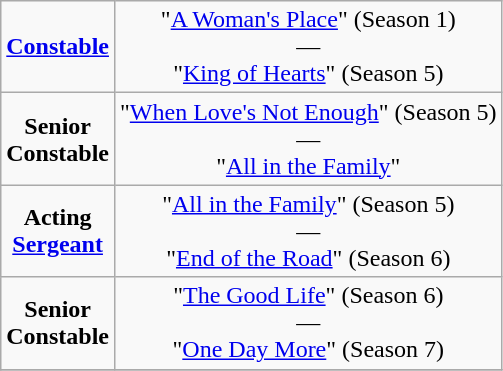<table class="wikitable" style="text-align:center">
<tr>
<td><strong><a href='#'>Constable</a></strong><br></td>
<td>"<a href='#'>A Woman's Place</a>" (Season 1)<br> — <br>"<a href='#'>King of Hearts</a>" (Season 5)</td>
</tr>
<tr>
<td><strong>Senior <br>Constable</strong><br></td>
<td>"<a href='#'>When Love's Not Enough</a>" (Season 5)<br>—<br> "<a href='#'>All in the Family</a>"</td>
</tr>
<tr>
<td><strong>Acting<br><a href='#'>Sergeant</a></strong><br></td>
<td>"<a href='#'>All in the Family</a>" (Season 5)<br> — <br>"<a href='#'>End of the Road</a>" (Season 6)</td>
</tr>
<tr>
<td><strong>Senior <br>Constable</strong><br></td>
<td>"<a href='#'>The Good Life</a>" (Season 6)<br> — <br>"<a href='#'>One Day More</a>" (Season 7)</td>
</tr>
<tr>
</tr>
</table>
